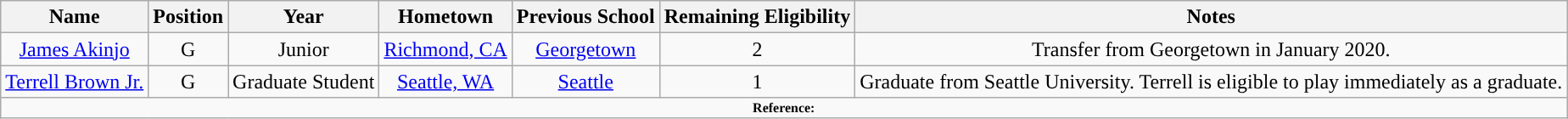<table class="wikitable" style="text-align: center">
<tr align=center>
<th>Name</th>
<th>Position</th>
<th>Year</th>
<th>Hometown</th>
<th>Previous School</th>
<th>Remaining Eligibility</th>
<th>Notes</th>
</tr>
<tr>
<td><a href='#'>James Akinjo</a></td>
<td>G</td>
<td>Junior</td>
<td><a href='#'>Richmond, CA</a></td>
<td><a href='#'>Georgetown</a></td>
<td>2</td>
<td>Transfer from Georgetown in January 2020.</td>
</tr>
<tr>
<td><a href='#'>Terrell Brown Jr.</a></td>
<td>G</td>
<td>Graduate Student</td>
<td><a href='#'>Seattle, WA</a></td>
<td><a href='#'>Seattle</a></td>
<td>1</td>
<td>Graduate from Seattle University. Terrell is eligible to play immediately as a graduate.</td>
</tr>
<tr>
<td colspan="7" style="font-size:8pt; text-align:center;"><strong>Reference:</strong></td>
</tr>
</table>
